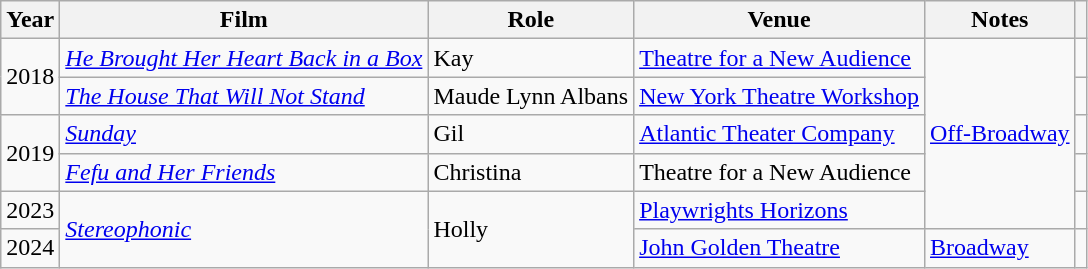<table class="wikitable">
<tr>
<th>Year</th>
<th>Film</th>
<th>Role</th>
<th class="unsortable">Venue</th>
<th class="unsortable">Notes</th>
<th class="unsortable"></th>
</tr>
<tr>
<td rowspan=2>2018</td>
<td><em><a href='#'>He Brought Her Heart Back in a Box</a></em></td>
<td>Kay</td>
<td><a href='#'>Theatre for a New Audience</a></td>
<td rowspan=5><a href='#'>Off-Broadway</a></td>
<td></td>
</tr>
<tr>
<td><em><a href='#'>The House That Will Not Stand</a></em></td>
<td>Maude Lynn Albans</td>
<td><a href='#'>New York Theatre Workshop</a></td>
<td></td>
</tr>
<tr>
<td rowspan=2>2019</td>
<td><em><a href='#'>Sunday</a></em></td>
<td>Gil</td>
<td><a href='#'>Atlantic Theater Company</a></td>
<td></td>
</tr>
<tr>
<td><em><a href='#'>Fefu and Her Friends</a></em></td>
<td>Christina</td>
<td>Theatre for a New Audience</td>
<td></td>
</tr>
<tr>
<td>2023</td>
<td rowspan=2><em><a href='#'>Stereophonic</a></em></td>
<td rowspan=2>Holly</td>
<td><a href='#'>Playwrights Horizons</a></td>
<td></td>
</tr>
<tr>
<td>2024</td>
<td><a href='#'>John Golden Theatre</a></td>
<td><a href='#'>Broadway</a></td>
<td></td>
</tr>
</table>
